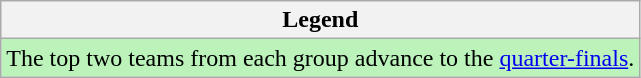<table class="wikitable">
<tr>
<th>Legend</th>
</tr>
<tr bgcolor=#BBF3BB>
<td>The top two teams from each group advance to the <a href='#'>quarter-finals</a>.</td>
</tr>
</table>
